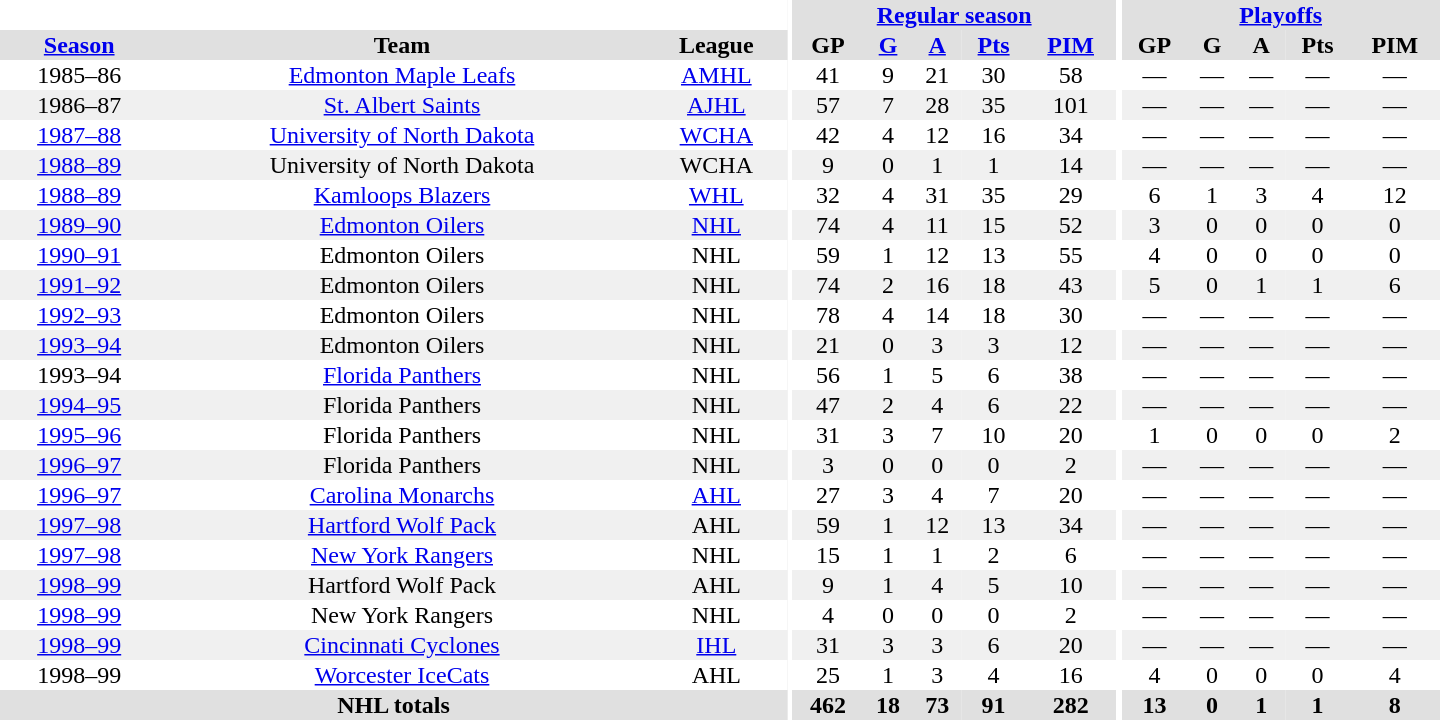<table border="0" cellpadding="1" cellspacing="0" style="text-align:center; width:60em">
<tr bgcolor="#e0e0e0">
<th colspan="3" bgcolor="#ffffff"></th>
<th rowspan="99" bgcolor="#ffffff"></th>
<th colspan="5"><a href='#'>Regular season</a></th>
<th rowspan="99" bgcolor="#ffffff"></th>
<th colspan="5"><a href='#'>Playoffs</a></th>
</tr>
<tr bgcolor="#e0e0e0">
<th><a href='#'>Season</a></th>
<th>Team</th>
<th>League</th>
<th>GP</th>
<th><a href='#'>G</a></th>
<th><a href='#'>A</a></th>
<th><a href='#'>Pts</a></th>
<th><a href='#'>PIM</a></th>
<th>GP</th>
<th>G</th>
<th>A</th>
<th>Pts</th>
<th>PIM</th>
</tr>
<tr>
<td>1985–86</td>
<td><a href='#'>Edmonton Maple Leafs</a></td>
<td><a href='#'>AMHL</a></td>
<td>41</td>
<td>9</td>
<td>21</td>
<td>30</td>
<td>58</td>
<td>—</td>
<td>—</td>
<td>—</td>
<td>—</td>
<td>—</td>
</tr>
<tr bgcolor="#f0f0f0">
<td>1986–87</td>
<td><a href='#'>St. Albert Saints</a></td>
<td><a href='#'>AJHL</a></td>
<td>57</td>
<td>7</td>
<td>28</td>
<td>35</td>
<td>101</td>
<td>—</td>
<td>—</td>
<td>—</td>
<td>—</td>
<td>—</td>
</tr>
<tr>
<td><a href='#'>1987–88</a></td>
<td><a href='#'>University of North Dakota</a></td>
<td><a href='#'>WCHA</a></td>
<td>42</td>
<td>4</td>
<td>12</td>
<td>16</td>
<td>34</td>
<td>—</td>
<td>—</td>
<td>—</td>
<td>—</td>
<td>—</td>
</tr>
<tr bgcolor="#f0f0f0">
<td><a href='#'>1988–89</a></td>
<td>University of North Dakota</td>
<td>WCHA</td>
<td>9</td>
<td>0</td>
<td>1</td>
<td>1</td>
<td>14</td>
<td>—</td>
<td>—</td>
<td>—</td>
<td>—</td>
<td>—</td>
</tr>
<tr>
<td><a href='#'>1988–89</a></td>
<td><a href='#'>Kamloops Blazers</a></td>
<td><a href='#'>WHL</a></td>
<td>32</td>
<td>4</td>
<td>31</td>
<td>35</td>
<td>29</td>
<td>6</td>
<td>1</td>
<td>3</td>
<td>4</td>
<td>12</td>
</tr>
<tr bgcolor="#f0f0f0">
<td><a href='#'>1989–90</a></td>
<td><a href='#'>Edmonton Oilers</a></td>
<td><a href='#'>NHL</a></td>
<td>74</td>
<td>4</td>
<td>11</td>
<td>15</td>
<td>52</td>
<td>3</td>
<td>0</td>
<td>0</td>
<td>0</td>
<td>0</td>
</tr>
<tr>
<td><a href='#'>1990–91</a></td>
<td>Edmonton Oilers</td>
<td>NHL</td>
<td>59</td>
<td>1</td>
<td>12</td>
<td>13</td>
<td>55</td>
<td>4</td>
<td>0</td>
<td>0</td>
<td>0</td>
<td>0</td>
</tr>
<tr bgcolor="#f0f0f0">
<td><a href='#'>1991–92</a></td>
<td>Edmonton Oilers</td>
<td>NHL</td>
<td>74</td>
<td>2</td>
<td>16</td>
<td>18</td>
<td>43</td>
<td>5</td>
<td>0</td>
<td>1</td>
<td>1</td>
<td>6</td>
</tr>
<tr>
<td><a href='#'>1992–93</a></td>
<td>Edmonton Oilers</td>
<td>NHL</td>
<td>78</td>
<td>4</td>
<td>14</td>
<td>18</td>
<td>30</td>
<td>—</td>
<td>—</td>
<td>—</td>
<td>—</td>
<td>—</td>
</tr>
<tr bgcolor="#f0f0f0">
<td><a href='#'>1993–94</a></td>
<td>Edmonton Oilers</td>
<td>NHL</td>
<td>21</td>
<td>0</td>
<td>3</td>
<td>3</td>
<td>12</td>
<td>—</td>
<td>—</td>
<td>—</td>
<td>—</td>
<td>—</td>
</tr>
<tr>
<td>1993–94</td>
<td><a href='#'>Florida Panthers</a></td>
<td>NHL</td>
<td>56</td>
<td>1</td>
<td>5</td>
<td>6</td>
<td>38</td>
<td>—</td>
<td>—</td>
<td>—</td>
<td>—</td>
<td>—</td>
</tr>
<tr bgcolor="#f0f0f0">
<td><a href='#'>1994–95</a></td>
<td>Florida Panthers</td>
<td>NHL</td>
<td>47</td>
<td>2</td>
<td>4</td>
<td>6</td>
<td>22</td>
<td>—</td>
<td>—</td>
<td>—</td>
<td>—</td>
<td>—</td>
</tr>
<tr>
<td><a href='#'>1995–96</a></td>
<td>Florida Panthers</td>
<td>NHL</td>
<td>31</td>
<td>3</td>
<td>7</td>
<td>10</td>
<td>20</td>
<td>1</td>
<td>0</td>
<td>0</td>
<td>0</td>
<td>2</td>
</tr>
<tr bgcolor="#f0f0f0">
<td><a href='#'>1996–97</a></td>
<td>Florida Panthers</td>
<td>NHL</td>
<td>3</td>
<td>0</td>
<td>0</td>
<td>0</td>
<td>2</td>
<td>—</td>
<td>—</td>
<td>—</td>
<td>—</td>
<td>—</td>
</tr>
<tr>
<td><a href='#'>1996–97</a></td>
<td><a href='#'>Carolina Monarchs</a></td>
<td><a href='#'>AHL</a></td>
<td>27</td>
<td>3</td>
<td>4</td>
<td>7</td>
<td>20</td>
<td>—</td>
<td>—</td>
<td>—</td>
<td>—</td>
<td>—</td>
</tr>
<tr bgcolor="#f0f0f0">
<td><a href='#'>1997–98</a></td>
<td><a href='#'>Hartford Wolf Pack</a></td>
<td>AHL</td>
<td>59</td>
<td>1</td>
<td>12</td>
<td>13</td>
<td>34</td>
<td>—</td>
<td>—</td>
<td>—</td>
<td>—</td>
<td>—</td>
</tr>
<tr>
<td><a href='#'>1997–98</a></td>
<td><a href='#'>New York Rangers</a></td>
<td>NHL</td>
<td>15</td>
<td>1</td>
<td>1</td>
<td>2</td>
<td>6</td>
<td>—</td>
<td>—</td>
<td>—</td>
<td>—</td>
<td>—</td>
</tr>
<tr bgcolor="#f0f0f0">
<td><a href='#'>1998–99</a></td>
<td>Hartford Wolf Pack</td>
<td>AHL</td>
<td>9</td>
<td>1</td>
<td>4</td>
<td>5</td>
<td>10</td>
<td>—</td>
<td>—</td>
<td>—</td>
<td>—</td>
<td>—</td>
</tr>
<tr>
<td><a href='#'>1998–99</a></td>
<td>New York Rangers</td>
<td>NHL</td>
<td>4</td>
<td>0</td>
<td>0</td>
<td>0</td>
<td>2</td>
<td>—</td>
<td>—</td>
<td>—</td>
<td>—</td>
<td>—</td>
</tr>
<tr bgcolor="#f0f0f0">
<td><a href='#'>1998–99</a></td>
<td><a href='#'>Cincinnati Cyclones</a></td>
<td><a href='#'>IHL</a></td>
<td>31</td>
<td>3</td>
<td>3</td>
<td>6</td>
<td>20</td>
<td>—</td>
<td>—</td>
<td>—</td>
<td>—</td>
<td>—</td>
</tr>
<tr>
<td>1998–99</td>
<td><a href='#'>Worcester IceCats</a></td>
<td>AHL</td>
<td>25</td>
<td>1</td>
<td>3</td>
<td>4</td>
<td>16</td>
<td>4</td>
<td>0</td>
<td>0</td>
<td>0</td>
<td>4</td>
</tr>
<tr bgcolor="#e0e0e0">
<th colspan="3">NHL totals</th>
<th>462</th>
<th>18</th>
<th>73</th>
<th>91</th>
<th>282</th>
<th>13</th>
<th>0</th>
<th>1</th>
<th>1</th>
<th>8</th>
</tr>
</table>
